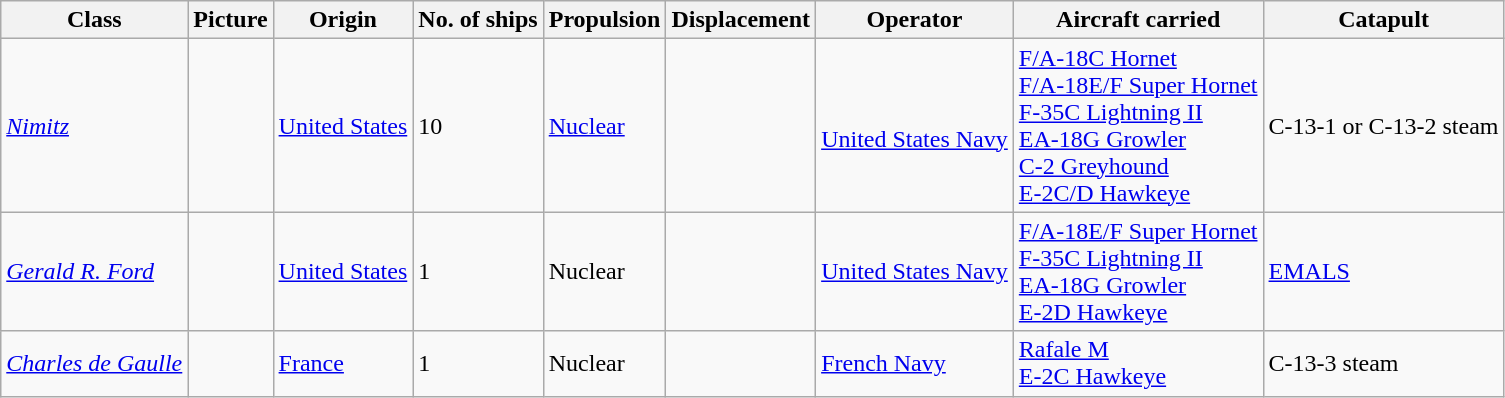<table class="wikitable">
<tr>
<th>Class</th>
<th>Picture</th>
<th>Origin</th>
<th>No. of ships</th>
<th>Propulsion</th>
<th>Displacement</th>
<th>Operator</th>
<th>Aircraft carried</th>
<th>Catapult</th>
</tr>
<tr>
<td><a href='#'><em>Nimitz</em></a></td>
<td></td>
<td><a href='#'>United States</a></td>
<td>10</td>
<td><a href='#'>Nuclear</a></td>
<td></td>
<td><br><a href='#'>United States Navy</a></td>
<td><a href='#'>F/A-18C Hornet</a><br><a href='#'>F/A-18E/F Super Hornet</a><br><a href='#'>F-35C Lightning II</a><br><a href='#'>EA-18G Growler</a><br><a href='#'>C-2 Greyhound</a><br><a href='#'>E-2C/D Hawkeye</a></td>
<td>C-13-1 or C-13-2 steam</td>
</tr>
<tr>
<td><a href='#'><em>Gerald R. Ford</em></a></td>
<td></td>
<td><a href='#'>United States</a></td>
<td>1</td>
<td>Nuclear</td>
<td></td>
<td><a href='#'>United States Navy</a></td>
<td><a href='#'>F/A-18E/F Super Hornet</a><br><a href='#'>F-35C Lightning II</a><br><a href='#'>EA-18G Growler</a><br><a href='#'>E-2D Hawkeye</a></td>
<td><a href='#'>EMALS</a></td>
</tr>
<tr>
<td><em><a href='#'>Charles de Gaulle</a></em></td>
<td></td>
<td><a href='#'>France</a></td>
<td>1</td>
<td>Nuclear</td>
<td></td>
<td><a href='#'>French Navy</a></td>
<td><a href='#'>Rafale M</a><br><a href='#'>E-2C Hawkeye</a></td>
<td>C-13-3 steam</td>
</tr>
</table>
